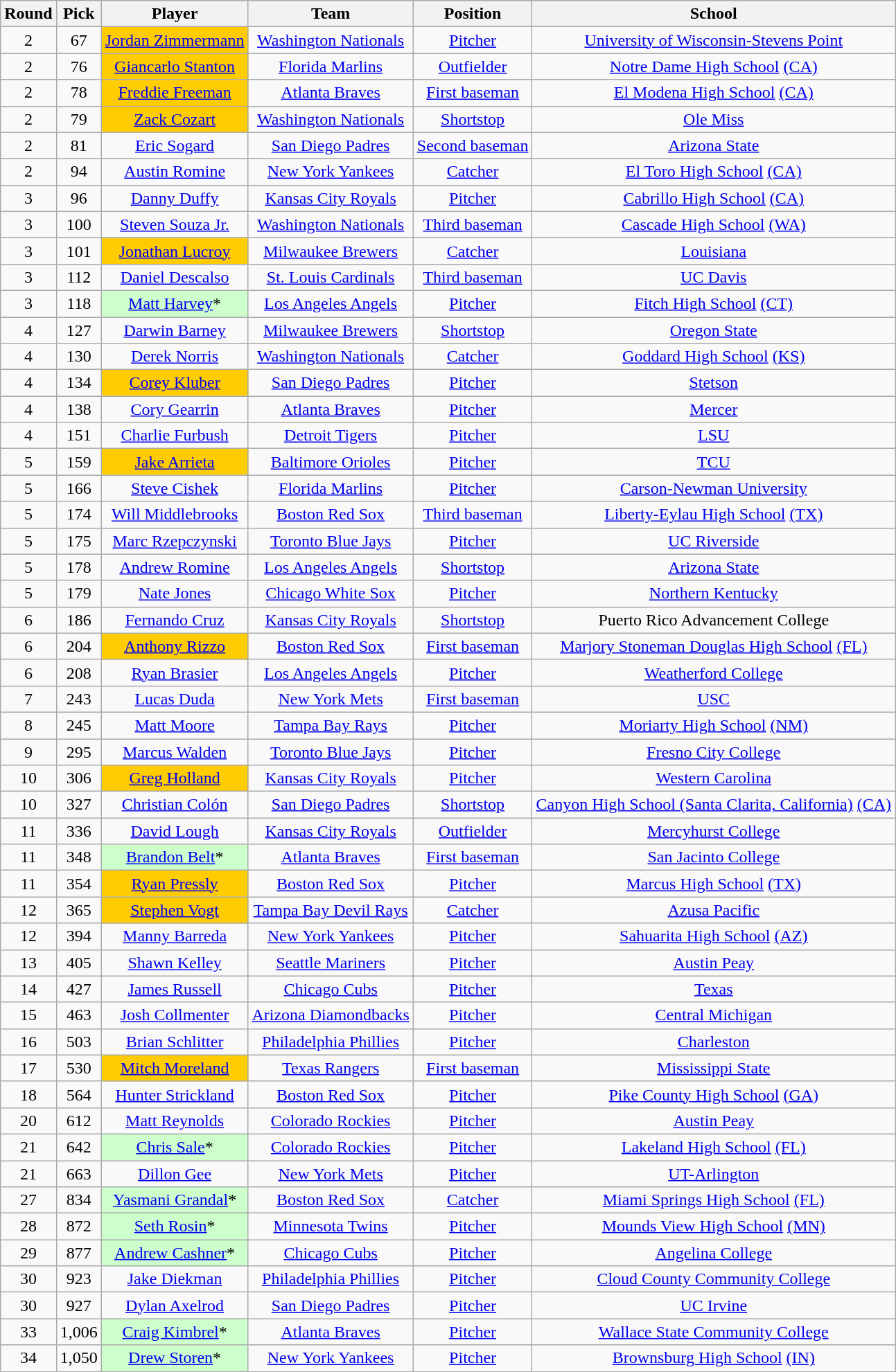<table class="wikitable sortable plainrowheaders" style="text-align:center; width=74%">
<tr>
<th>Round</th>
<th>Pick</th>
<th>Player</th>
<th>Team</th>
<th>Position</th>
<th>School</th>
</tr>
<tr>
<td>2</td>
<td>67</td>
<td bgcolor="#FFCC00"><a href='#'>Jordan Zimmermann</a></td>
<td><a href='#'>Washington Nationals</a></td>
<td><a href='#'>Pitcher</a></td>
<td><a href='#'>University of Wisconsin-Stevens Point</a></td>
</tr>
<tr>
<td>2</td>
<td>76</td>
<td bgcolor="#FFCC00"><a href='#'>Giancarlo Stanton</a></td>
<td><a href='#'>Florida Marlins</a></td>
<td><a href='#'>Outfielder</a></td>
<td><a href='#'>Notre Dame High School</a> <a href='#'>(CA)</a></td>
</tr>
<tr>
<td>2</td>
<td>78</td>
<td bgcolor="#FFCC00"><a href='#'>Freddie Freeman</a></td>
<td><a href='#'>Atlanta Braves</a></td>
<td><a href='#'>First baseman</a></td>
<td><a href='#'>El Modena High School</a> <a href='#'>(CA)</a></td>
</tr>
<tr>
<td>2</td>
<td>79</td>
<td bgcolor="#FFCC00"><a href='#'>Zack Cozart</a></td>
<td><a href='#'>Washington Nationals</a></td>
<td><a href='#'>Shortstop</a></td>
<td><a href='#'>Ole Miss</a></td>
</tr>
<tr>
<td>2</td>
<td>81</td>
<td><a href='#'>Eric Sogard</a></td>
<td><a href='#'>San Diego Padres</a></td>
<td><a href='#'>Second baseman</a></td>
<td><a href='#'>Arizona State</a></td>
</tr>
<tr>
<td>2</td>
<td>94</td>
<td><a href='#'>Austin Romine</a></td>
<td><a href='#'>New York Yankees</a></td>
<td><a href='#'>Catcher</a></td>
<td><a href='#'>El Toro High School</a> <a href='#'>(CA)</a></td>
</tr>
<tr>
<td>3</td>
<td>96</td>
<td><a href='#'>Danny Duffy</a></td>
<td><a href='#'>Kansas City Royals</a></td>
<td><a href='#'>Pitcher</a></td>
<td><a href='#'>Cabrillo High School</a> <a href='#'>(CA)</a></td>
</tr>
<tr>
<td>3</td>
<td>100</td>
<td><a href='#'>Steven Souza Jr.</a></td>
<td><a href='#'>Washington Nationals</a></td>
<td><a href='#'>Third baseman</a></td>
<td><a href='#'>Cascade High School</a> <a href='#'>(WA)</a></td>
</tr>
<tr>
<td>3</td>
<td>101</td>
<td bgcolor="#FFCC00"><a href='#'>Jonathan Lucroy</a></td>
<td><a href='#'>Milwaukee Brewers</a></td>
<td><a href='#'>Catcher</a></td>
<td><a href='#'>Louisiana</a></td>
</tr>
<tr>
<td>3</td>
<td>112</td>
<td><a href='#'>Daniel Descalso</a></td>
<td><a href='#'>St. Louis Cardinals</a></td>
<td><a href='#'>Third baseman</a></td>
<td><a href='#'>UC Davis</a></td>
</tr>
<tr>
<td>3</td>
<td>118</td>
<td bgcolor="#CCFFCC"><a href='#'>Matt Harvey</a>*</td>
<td><a href='#'>Los Angeles Angels</a></td>
<td><a href='#'>Pitcher</a></td>
<td><a href='#'>Fitch High School</a> <a href='#'>(CT)</a></td>
</tr>
<tr>
<td>4</td>
<td>127</td>
<td><a href='#'>Darwin Barney</a></td>
<td><a href='#'>Milwaukee Brewers</a></td>
<td><a href='#'>Shortstop</a></td>
<td><a href='#'>Oregon State</a></td>
</tr>
<tr>
<td>4</td>
<td>130</td>
<td><a href='#'>Derek Norris</a></td>
<td><a href='#'>Washington Nationals</a></td>
<td><a href='#'>Catcher</a></td>
<td><a href='#'>Goddard High School</a> <a href='#'>(KS)</a></td>
</tr>
<tr>
<td>4</td>
<td>134</td>
<td bgcolor="#FFCC00"><a href='#'>Corey Kluber</a></td>
<td><a href='#'>San Diego Padres</a></td>
<td><a href='#'>Pitcher</a></td>
<td><a href='#'>Stetson</a></td>
</tr>
<tr>
<td>4</td>
<td>138</td>
<td><a href='#'>Cory Gearrin</a></td>
<td><a href='#'>Atlanta Braves</a></td>
<td><a href='#'>Pitcher</a></td>
<td><a href='#'>Mercer</a></td>
</tr>
<tr>
<td>4</td>
<td>151</td>
<td><a href='#'>Charlie Furbush</a></td>
<td><a href='#'>Detroit Tigers</a></td>
<td><a href='#'>Pitcher</a></td>
<td><a href='#'>LSU</a></td>
</tr>
<tr>
<td>5</td>
<td>159</td>
<td bgcolor="#FFCC00"><a href='#'>Jake Arrieta</a></td>
<td><a href='#'>Baltimore Orioles</a></td>
<td><a href='#'>Pitcher</a></td>
<td><a href='#'>TCU</a></td>
</tr>
<tr>
<td>5</td>
<td>166</td>
<td><a href='#'>Steve Cishek</a></td>
<td><a href='#'>Florida Marlins</a></td>
<td><a href='#'>Pitcher</a></td>
<td><a href='#'>Carson-Newman University</a></td>
</tr>
<tr>
<td>5</td>
<td>174</td>
<td><a href='#'>Will Middlebrooks</a></td>
<td><a href='#'>Boston Red Sox</a></td>
<td><a href='#'>Third baseman</a></td>
<td><a href='#'>Liberty-Eylau High School</a> <a href='#'>(TX)</a></td>
</tr>
<tr>
<td>5</td>
<td>175</td>
<td><a href='#'>Marc Rzepczynski</a></td>
<td><a href='#'>Toronto Blue Jays</a></td>
<td><a href='#'>Pitcher</a></td>
<td><a href='#'>UC Riverside</a></td>
</tr>
<tr>
<td>5</td>
<td>178</td>
<td><a href='#'>Andrew Romine</a></td>
<td><a href='#'>Los Angeles Angels</a></td>
<td><a href='#'>Shortstop</a></td>
<td><a href='#'>Arizona State</a></td>
</tr>
<tr>
<td>5</td>
<td>179</td>
<td><a href='#'>Nate Jones</a></td>
<td><a href='#'>Chicago White Sox</a></td>
<td><a href='#'>Pitcher</a></td>
<td><a href='#'>Northern Kentucky</a></td>
</tr>
<tr>
<td>6</td>
<td>186</td>
<td><a href='#'>Fernando Cruz</a></td>
<td><a href='#'>Kansas City Royals</a></td>
<td><a href='#'>Shortstop</a></td>
<td>Puerto Rico Advancement College</td>
</tr>
<tr>
<td>6</td>
<td>204</td>
<td bgcolor="#FFCC00"><a href='#'>Anthony Rizzo</a></td>
<td><a href='#'>Boston Red Sox</a></td>
<td><a href='#'>First baseman</a></td>
<td><a href='#'>Marjory Stoneman Douglas High School</a> <a href='#'>(FL)</a></td>
</tr>
<tr>
<td>6</td>
<td>208</td>
<td><a href='#'>Ryan Brasier</a></td>
<td><a href='#'>Los Angeles Angels</a></td>
<td><a href='#'>Pitcher</a></td>
<td><a href='#'>Weatherford College</a></td>
</tr>
<tr>
<td>7</td>
<td>243</td>
<td><a href='#'>Lucas Duda</a></td>
<td><a href='#'>New York Mets</a></td>
<td><a href='#'>First baseman</a></td>
<td><a href='#'>USC</a></td>
</tr>
<tr>
<td>8</td>
<td>245</td>
<td><a href='#'>Matt Moore</a></td>
<td><a href='#'>Tampa Bay Rays</a></td>
<td><a href='#'>Pitcher</a></td>
<td><a href='#'>Moriarty High School</a> <a href='#'>(NM)</a></td>
</tr>
<tr>
<td>9</td>
<td>295</td>
<td><a href='#'>Marcus Walden</a></td>
<td><a href='#'>Toronto Blue Jays</a></td>
<td><a href='#'>Pitcher</a></td>
<td><a href='#'>Fresno City College</a></td>
</tr>
<tr>
<td>10</td>
<td>306</td>
<td bgcolor="#FFCC00"><a href='#'>Greg Holland</a></td>
<td><a href='#'>Kansas City Royals</a></td>
<td><a href='#'>Pitcher</a></td>
<td><a href='#'>Western Carolina</a></td>
</tr>
<tr>
<td>10</td>
<td>327</td>
<td><a href='#'>Christian Colón</a></td>
<td><a href='#'>San Diego Padres</a></td>
<td><a href='#'>Shortstop</a></td>
<td><a href='#'>Canyon High School (Santa Clarita, California)</a> <a href='#'>(CA)</a></td>
</tr>
<tr>
<td>11</td>
<td>336</td>
<td><a href='#'>David Lough</a></td>
<td><a href='#'>Kansas City Royals</a></td>
<td><a href='#'>Outfielder</a></td>
<td><a href='#'>Mercyhurst College</a></td>
</tr>
<tr>
<td>11</td>
<td>348</td>
<td bgcolor="#CCFFCC"><a href='#'>Brandon Belt</a>*</td>
<td><a href='#'>Atlanta Braves</a></td>
<td><a href='#'>First baseman</a></td>
<td><a href='#'>San Jacinto College</a></td>
</tr>
<tr>
<td>11</td>
<td>354</td>
<td bgcolor="#FFCC00"><a href='#'>Ryan Pressly</a></td>
<td><a href='#'>Boston Red Sox</a></td>
<td><a href='#'>Pitcher</a></td>
<td><a href='#'>Marcus High School</a> <a href='#'>(TX)</a></td>
</tr>
<tr>
<td>12</td>
<td>365</td>
<td bgcolor="#FFCC00"><a href='#'>Stephen Vogt</a></td>
<td><a href='#'>Tampa Bay Devil Rays</a></td>
<td><a href='#'>Catcher</a></td>
<td><a href='#'>Azusa Pacific</a></td>
</tr>
<tr>
<td>12</td>
<td>394</td>
<td><a href='#'>Manny Barreda</a></td>
<td><a href='#'>New York Yankees</a></td>
<td><a href='#'>Pitcher</a></td>
<td><a href='#'>Sahuarita High School</a> <a href='#'>(AZ)</a></td>
</tr>
<tr>
<td>13</td>
<td>405</td>
<td><a href='#'>Shawn Kelley</a></td>
<td><a href='#'>Seattle Mariners</a></td>
<td><a href='#'>Pitcher</a></td>
<td><a href='#'>Austin Peay</a></td>
</tr>
<tr>
<td>14</td>
<td>427</td>
<td><a href='#'>James Russell</a></td>
<td><a href='#'>Chicago Cubs</a></td>
<td><a href='#'>Pitcher</a></td>
<td><a href='#'>Texas</a></td>
</tr>
<tr>
<td>15</td>
<td>463</td>
<td><a href='#'>Josh Collmenter</a></td>
<td><a href='#'>Arizona Diamondbacks</a></td>
<td><a href='#'>Pitcher</a></td>
<td><a href='#'>Central Michigan</a></td>
</tr>
<tr>
<td>16</td>
<td>503</td>
<td><a href='#'>Brian Schlitter</a></td>
<td><a href='#'>Philadelphia Phillies</a></td>
<td><a href='#'>Pitcher</a></td>
<td><a href='#'>Charleston</a></td>
</tr>
<tr>
<td>17</td>
<td>530</td>
<td bgcolor="#FFCC00"><a href='#'>Mitch Moreland</a></td>
<td><a href='#'>Texas Rangers</a></td>
<td><a href='#'>First baseman</a></td>
<td><a href='#'>Mississippi State</a></td>
</tr>
<tr>
<td>18</td>
<td>564</td>
<td><a href='#'>Hunter Strickland</a></td>
<td><a href='#'>Boston Red Sox</a></td>
<td><a href='#'>Pitcher</a></td>
<td><a href='#'>Pike County High School</a> <a href='#'>(GA)</a></td>
</tr>
<tr>
<td>20</td>
<td>612</td>
<td><a href='#'>Matt Reynolds</a></td>
<td><a href='#'>Colorado Rockies</a></td>
<td><a href='#'>Pitcher</a></td>
<td><a href='#'>Austin Peay</a></td>
</tr>
<tr>
<td>21</td>
<td>642</td>
<td bgcolor="#CCFFCC"><a href='#'>Chris Sale</a>*</td>
<td><a href='#'>Colorado Rockies</a></td>
<td><a href='#'>Pitcher</a></td>
<td><a href='#'>Lakeland High School</a> <a href='#'>(FL)</a></td>
</tr>
<tr>
<td>21</td>
<td>663</td>
<td><a href='#'>Dillon Gee</a></td>
<td><a href='#'>New York Mets</a></td>
<td><a href='#'>Pitcher</a></td>
<td><a href='#'>UT-Arlington</a></td>
</tr>
<tr>
<td>27</td>
<td>834</td>
<td bgcolor="#CCFFCC"><a href='#'>Yasmani Grandal</a>*</td>
<td><a href='#'>Boston Red Sox</a></td>
<td><a href='#'>Catcher</a></td>
<td><a href='#'>Miami Springs High School</a> <a href='#'>(FL)</a></td>
</tr>
<tr>
<td>28</td>
<td>872</td>
<td bgcolor="#CCFFCC"><a href='#'>Seth Rosin</a>*</td>
<td><a href='#'>Minnesota Twins</a></td>
<td><a href='#'>Pitcher</a></td>
<td><a href='#'>Mounds View High School</a> <a href='#'>(MN)</a></td>
</tr>
<tr>
<td>29</td>
<td>877</td>
<td bgcolor="#CCFFCC"><a href='#'>Andrew Cashner</a>*</td>
<td><a href='#'>Chicago Cubs</a></td>
<td><a href='#'>Pitcher</a></td>
<td><a href='#'>Angelina College</a></td>
</tr>
<tr>
<td>30</td>
<td>923</td>
<td><a href='#'>Jake Diekman</a></td>
<td><a href='#'>Philadelphia Phillies</a></td>
<td><a href='#'>Pitcher</a></td>
<td><a href='#'>Cloud County Community College</a></td>
</tr>
<tr>
<td>30</td>
<td>927</td>
<td><a href='#'>Dylan Axelrod</a></td>
<td><a href='#'>San Diego Padres</a></td>
<td><a href='#'>Pitcher</a></td>
<td><a href='#'>UC Irvine</a></td>
</tr>
<tr>
<td>33</td>
<td>1,006</td>
<td bgcolor="#CCFFCC"><a href='#'>Craig Kimbrel</a>*</td>
<td><a href='#'>Atlanta Braves</a></td>
<td><a href='#'>Pitcher</a></td>
<td><a href='#'>Wallace State Community College</a></td>
</tr>
<tr>
<td>34</td>
<td>1,050</td>
<td bgcolor="#CCFFCC"><a href='#'>Drew Storen</a>*</td>
<td><a href='#'>New York Yankees</a></td>
<td><a href='#'>Pitcher</a></td>
<td><a href='#'>Brownsburg High School</a> <a href='#'>(IN)</a></td>
</tr>
</table>
